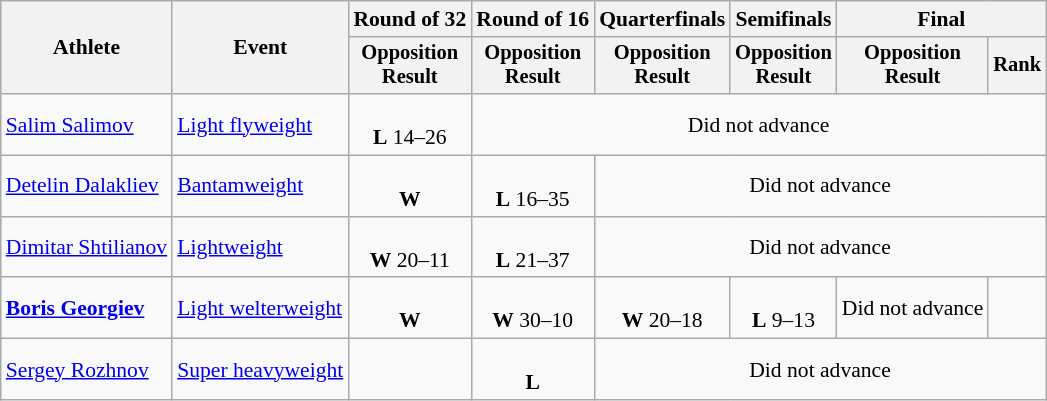<table class="wikitable" style="font-size:90%">
<tr>
<th rowspan="2">Athlete</th>
<th rowspan="2">Event</th>
<th>Round of 32</th>
<th>Round of 16</th>
<th>Quarterfinals</th>
<th>Semifinals</th>
<th colspan=2>Final</th>
</tr>
<tr style="font-size:95%">
<th>Opposition<br>Result</th>
<th>Opposition<br>Result</th>
<th>Opposition<br>Result</th>
<th>Opposition<br>Result</th>
<th>Opposition<br>Result</th>
<th>Rank</th>
</tr>
<tr align=center>
<td align=left><a href='#'>Salim Salimov</a></td>
<td align=left><a href='#'>Light flyweight</a></td>
<td><br><strong>L</strong> 14–26</td>
<td colspan=5>Did not advance</td>
</tr>
<tr align=center>
<td align=left><a href='#'>Detelin Dalakliev</a></td>
<td align=left><a href='#'>Bantamweight</a></td>
<td><br><strong>W</strong> </td>
<td><br><strong>L</strong> 16–35</td>
<td colspan=4>Did not advance</td>
</tr>
<tr align=center>
<td align=left><a href='#'>Dimitar Shtilianov</a></td>
<td align=left><a href='#'>Lightweight</a></td>
<td><br><strong>W</strong> 20–11</td>
<td><br><strong>L</strong> 21–37</td>
<td colspan=4>Did not advance</td>
</tr>
<tr align=center>
<td align=left><strong><a href='#'>Boris Georgiev</a></strong></td>
<td align=left><a href='#'>Light welterweight</a></td>
<td><br><strong>W</strong> </td>
<td><br><strong>W</strong> 30–10</td>
<td><br><strong>W</strong> 20–18</td>
<td><br><strong>L</strong> 9–13</td>
<td>Did not advance</td>
<td></td>
</tr>
<tr align=center>
<td align=left><a href='#'>Sergey Rozhnov</a></td>
<td align=left><a href='#'>Super heavyweight</a></td>
<td></td>
<td><br><strong>L</strong> </td>
<td colspan=4>Did not advance</td>
</tr>
</table>
